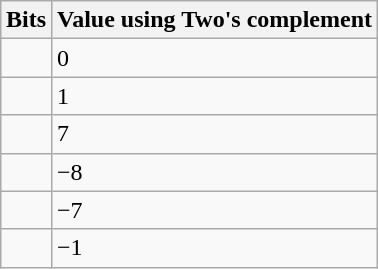<table class="wikitable" style="margin-left: auto; margin-right: auto; border: none;">
<tr>
<th>Bits</th>
<th>Value using Two's complement</th>
</tr>
<tr>
<td></td>
<td>0</td>
</tr>
<tr>
<td></td>
<td>1</td>
</tr>
<tr>
<td></td>
<td>7</td>
</tr>
<tr>
<td></td>
<td>−8</td>
</tr>
<tr>
<td></td>
<td>−7</td>
</tr>
<tr>
<td></td>
<td>−1</td>
</tr>
</table>
